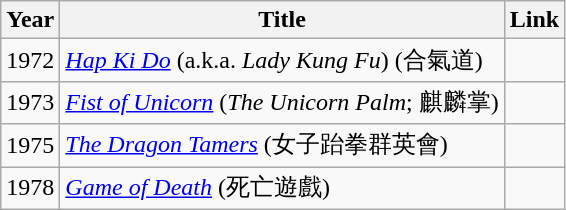<table class="wikitable">
<tr>
<th>Year</th>
<th>Title</th>
<th>Link</th>
</tr>
<tr>
<td>1972</td>
<td><em><a href='#'>Hap Ki Do</a></em> (a.k.a. <em>Lady Kung Fu</em>) (合氣道)</td>
<td></td>
</tr>
<tr>
<td>1973</td>
<td><em><a href='#'>Fist of Unicorn</a></em> (<em>The Unicorn Palm</em>; 麒麟掌)</td>
<td></td>
</tr>
<tr>
<td>1975</td>
<td><em><a href='#'>The Dragon Tamers</a></em> (女子跆拳群英會)</td>
<td></td>
</tr>
<tr>
<td>1978</td>
<td><em><a href='#'>Game of Death</a></em> (死亡遊戲)</td>
<td></td>
</tr>
</table>
